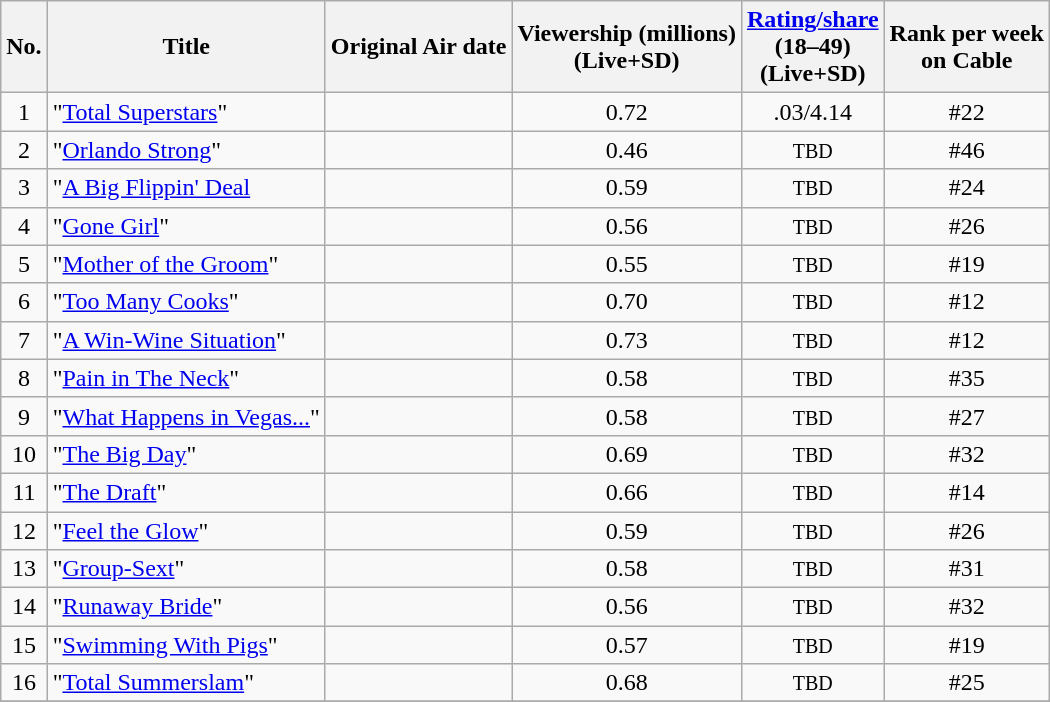<table class="wikitable sortable" style="text-align:center;">
<tr>
<th>No.</th>
<th>Title</th>
<th>Original Air date</th>
<th data-sort-type="number">Viewership (millions)<br>(Live+SD)</th>
<th data-sort-type="number"><a href='#'>Rating/share</a><br>(18–49)<br>(Live+SD)</th>
<th data-sort-type="number">Rank per week<br>on Cable</th>
</tr>
<tr>
<td>1</td>
<td style="text-align:left;">"<a href='#'>Total Superstars</a>"</td>
<td></td>
<td>0.72</td>
<td>.03/4.14 </td>
<td>#22</td>
</tr>
<tr>
<td>2</td>
<td style="text-align:left;">"<a href='#'>Orlando Strong</a>"</td>
<td></td>
<td>0.46</td>
<td><small>TBD</small></td>
<td>#46</td>
</tr>
<tr>
<td>3</td>
<td style="text-align:left;">"<a href='#'>A Big Flippin' Deal</a></td>
<td></td>
<td>0.59</td>
<td><small>TBD</small></td>
<td>#24</td>
</tr>
<tr>
<td>4</td>
<td style="text-align:left;">"<a href='#'>Gone Girl</a>"</td>
<td></td>
<td>0.56</td>
<td><small>TBD</small></td>
<td>#26</td>
</tr>
<tr>
<td>5</td>
<td style="text-align:left;">"<a href='#'>Mother of the Groom</a>"</td>
<td></td>
<td>0.55</td>
<td><small>TBD</small></td>
<td>#19</td>
</tr>
<tr>
<td>6</td>
<td style="text-align:left;">"<a href='#'>Too Many Cooks</a>"</td>
<td></td>
<td>0.70</td>
<td><small>TBD</small></td>
<td>#12</td>
</tr>
<tr>
<td>7</td>
<td style="text-align:left;">"<a href='#'>A Win-Wine Situation</a>"</td>
<td></td>
<td>0.73</td>
<td><small>TBD</small></td>
<td>#12</td>
</tr>
<tr>
<td>8</td>
<td style="text-align:left;">"<a href='#'>Pain in The Neck</a>"</td>
<td></td>
<td>0.58</td>
<td><small>TBD</small></td>
<td>#35</td>
</tr>
<tr>
<td>9</td>
<td style="text-align:left;">"<a href='#'>What Happens in Vegas...</a>"</td>
<td></td>
<td>0.58</td>
<td><small>TBD</small></td>
<td>#27</td>
</tr>
<tr>
<td>10</td>
<td style="text-align:left;">"<a href='#'>The Big Day</a>"</td>
<td></td>
<td>0.69</td>
<td><small>TBD</small></td>
<td>#32</td>
</tr>
<tr>
<td>11</td>
<td style="text-align:left;">"<a href='#'>The Draft</a>"</td>
<td></td>
<td>0.66</td>
<td><small>TBD</small></td>
<td>#14</td>
</tr>
<tr>
<td>12</td>
<td style="text-align:left;">"<a href='#'>Feel the Glow</a>"</td>
<td></td>
<td>0.59</td>
<td><small>TBD</small></td>
<td>#26</td>
</tr>
<tr>
<td>13</td>
<td style="text-align:left;">"<a href='#'>Group-Sext</a>"</td>
<td></td>
<td>0.58</td>
<td><small>TBD</small></td>
<td>#31</td>
</tr>
<tr>
<td>14</td>
<td style="text-align:left;">"<a href='#'>Runaway Bride</a>"</td>
<td></td>
<td>0.56</td>
<td><small>TBD</small></td>
<td>#32</td>
</tr>
<tr>
<td>15</td>
<td style="text-align:left;">"<a href='#'>Swimming With Pigs</a>"</td>
<td></td>
<td>0.57</td>
<td><small>TBD</small></td>
<td>#19</td>
</tr>
<tr>
<td>16</td>
<td style="text-align:left;">"<a href='#'>Total Summerslam</a>"</td>
<td></td>
<td>0.68</td>
<td><small>TBD</small></td>
<td>#25</td>
</tr>
<tr>
</tr>
</table>
